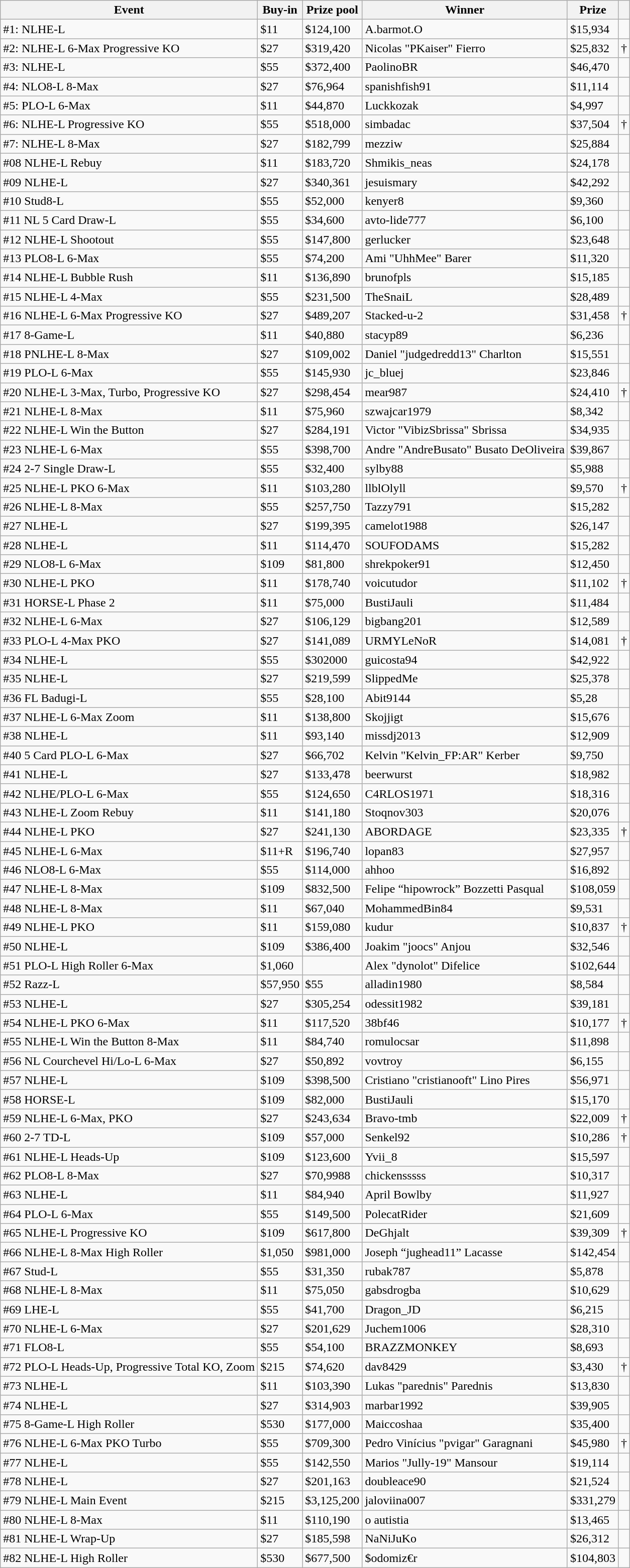<table class="wikitable">
<tr>
<th>Event</th>
<th>Buy-in</th>
<th>Prize pool</th>
<th>Winner</th>
<th>Prize</th>
<th></th>
</tr>
<tr>
<td>#1: NLHE-L</td>
<td>$11</td>
<td>$124,100</td>
<td>A.barmot.O</td>
<td>$15,934</td>
<td></td>
</tr>
<tr>
<td>#2: NLHE-L 6-Max Progressive KO</td>
<td>$27</td>
<td>$319,420</td>
<td>Nicolas "PKaiser" Fierro</td>
<td>$25,832</td>
<td>†</td>
</tr>
<tr>
<td>#3: NLHE-L</td>
<td>$55</td>
<td>$372,400</td>
<td>PaolinoBR</td>
<td>$46,470</td>
<td></td>
</tr>
<tr>
<td>#4: NLO8-L 8-Max</td>
<td>$27</td>
<td>$76,964</td>
<td>spanishfish91</td>
<td>$11,114</td>
<td></td>
</tr>
<tr>
<td>#5: PLO-L 6-Max</td>
<td>$11</td>
<td>$44,870</td>
<td>Luckkozak</td>
<td>$4,997</td>
<td></td>
</tr>
<tr>
<td>#6: NLHE-L Progressive KO</td>
<td>$55</td>
<td>$518,000</td>
<td>simbadac</td>
<td>$37,504</td>
<td>†</td>
</tr>
<tr>
<td>#7: NLHE-L 8-Max</td>
<td>$27</td>
<td>$182,799</td>
<td>mezziw</td>
<td>$25,884</td>
<td></td>
</tr>
<tr>
<td>#08 NLHE-L Rebuy</td>
<td>$11</td>
<td>$183,720</td>
<td>Shmikis_neas</td>
<td>$24,178</td>
<td></td>
</tr>
<tr>
<td>#09 NLHE-L</td>
<td>$27</td>
<td>$340,361</td>
<td>jesuismary</td>
<td>$42,292</td>
<td></td>
</tr>
<tr>
<td>#10 Stud8-L</td>
<td>$55</td>
<td>$52,000</td>
<td>kenyer8</td>
<td>$9,360</td>
<td></td>
</tr>
<tr>
<td>#11 NL 5 Card Draw-L</td>
<td>$55</td>
<td>$34,600</td>
<td>avto-lide777</td>
<td>$6,100</td>
<td></td>
</tr>
<tr>
<td>#12 NLHE-L Shootout</td>
<td>$55</td>
<td>$147,800</td>
<td>gerlucker</td>
<td>$23,648</td>
<td></td>
</tr>
<tr>
<td>#13 PLO8-L 6-Max</td>
<td>$55</td>
<td>$74,200</td>
<td>Ami "UhhMee" Barer</td>
<td>$11,320</td>
<td></td>
</tr>
<tr>
<td>#14 NLHE-L Bubble Rush</td>
<td>$11</td>
<td>$136,890</td>
<td>brunofpls</td>
<td>$15,185</td>
<td></td>
</tr>
<tr>
<td>#15 NLHE-L 4-Max</td>
<td>$55</td>
<td>$231,500</td>
<td>TheSnaiL</td>
<td>$28,489</td>
<td></td>
</tr>
<tr>
<td>#16 NLHE-L 6-Max Progressive KO</td>
<td>$27</td>
<td>$489,207</td>
<td>Stacked-u-2</td>
<td>$31,458</td>
<td>†</td>
</tr>
<tr>
<td>#17 8-Game-L</td>
<td>$11</td>
<td>$40,880</td>
<td>stacyp89</td>
<td>$6,236</td>
<td></td>
</tr>
<tr>
<td>#18 PNLHE-L 8-Max</td>
<td>$27</td>
<td>$109,002</td>
<td>Daniel "judgedredd13" Charlton</td>
<td>$15,551</td>
<td></td>
</tr>
<tr>
<td>#19 PLO-L 6-Max</td>
<td>$55</td>
<td>$145,930</td>
<td>jc_bluej</td>
<td>$23,846</td>
<td></td>
</tr>
<tr>
<td>#20 NLHE-L 3-Max, Turbo, Progressive KO</td>
<td>$27</td>
<td>$298,454</td>
<td>mear987</td>
<td>$24,410</td>
<td>†</td>
</tr>
<tr>
<td>#21 NLHE-L 8-Max</td>
<td>$11</td>
<td>$75,960</td>
<td>szwajcar1979</td>
<td>$8,342</td>
<td></td>
</tr>
<tr>
<td>#22 NLHE-L Win the Button</td>
<td>$27</td>
<td>$284,191</td>
<td>Victor "VibizSbrissa" Sbrissa</td>
<td>$34,935</td>
<td></td>
</tr>
<tr>
<td>#23 NLHE-L 6-Max</td>
<td>$55</td>
<td>$398,700</td>
<td>Andre "AndreBusato" Busato DeOliveira</td>
<td>$39,867</td>
<td></td>
</tr>
<tr>
<td>#24 2-7 Single Draw-L</td>
<td>$55</td>
<td>$32,400</td>
<td>sylby88</td>
<td>$5,988</td>
<td></td>
</tr>
<tr>
<td>#25 NLHE-L PKO 6-Max</td>
<td>$11</td>
<td>$103,280</td>
<td>llblOlyll</td>
<td>$9,570</td>
<td>†</td>
</tr>
<tr>
<td>#26 NLHE-L 8-Max</td>
<td>$55</td>
<td>$257,750</td>
<td>Tazzy791</td>
<td>$15,282</td>
<td></td>
</tr>
<tr>
<td>#27 NLHE-L</td>
<td>$27</td>
<td>$199,395</td>
<td>camelot1988</td>
<td>$26,147</td>
<td></td>
</tr>
<tr>
<td>#28 NLHE-L</td>
<td>$11</td>
<td>$114,470</td>
<td>SOUFODAMS</td>
<td>$15,282</td>
<td></td>
</tr>
<tr>
<td>#29 NLO8-L 6-Max</td>
<td>$109</td>
<td>$81,800</td>
<td>shrekpoker91</td>
<td>$12,450</td>
<td></td>
</tr>
<tr>
<td>#30 NLHE-L PKO</td>
<td>$11</td>
<td>$178,740</td>
<td>voicutudor</td>
<td>$11,102</td>
<td>†</td>
</tr>
<tr>
<td>#31 HORSE-L Phase 2</td>
<td>$11</td>
<td>$75,000</td>
<td>BustiJauli</td>
<td>$11,484</td>
<td></td>
</tr>
<tr>
<td>#32 NLHE-L 6-Max</td>
<td>$27</td>
<td>$106,129</td>
<td>bigbang201</td>
<td>$12,589</td>
<td></td>
</tr>
<tr>
<td>#33 PLO-L 4-Max PKO</td>
<td>$27</td>
<td>$141,089</td>
<td>URMYLeNoR</td>
<td>$14,081</td>
<td>†</td>
</tr>
<tr>
<td>#34 NLHE-L</td>
<td>$55</td>
<td>$302000</td>
<td>guicosta94</td>
<td>$42,922</td>
<td></td>
</tr>
<tr>
<td>#35 NLHE-L</td>
<td>$27</td>
<td>$219,599</td>
<td>SlippedMe</td>
<td>$25,378</td>
<td></td>
</tr>
<tr>
<td>#36 FL Badugi-L</td>
<td>$55</td>
<td>$28,100</td>
<td>Abit9144</td>
<td>$5,28</td>
<td></td>
</tr>
<tr>
<td>#37 NLHE-L 6-Max Zoom</td>
<td>$11</td>
<td>$138,800</td>
<td>Skojjigt</td>
<td>$15,676</td>
<td></td>
</tr>
<tr>
<td>#38 NLHE-L</td>
<td>$11</td>
<td>$93,140</td>
<td>missdj2013</td>
<td>$12,909</td>
<td></td>
</tr>
<tr>
<td>#40 5 Card PLO-L 6-Max</td>
<td>$27</td>
<td>$66,702</td>
<td>Kelvin "Kelvin_FP:AR" Kerber</td>
<td>$9,750</td>
<td></td>
</tr>
<tr>
<td>#41 NLHE-L</td>
<td>$27</td>
<td>$133,478</td>
<td>beerwurst</td>
<td>$18,982</td>
<td></td>
</tr>
<tr>
<td>#42 NLHE/PLO-L 6-Max</td>
<td>$55</td>
<td>$124,650</td>
<td>C4RLOS1971</td>
<td>$18,316</td>
<td></td>
</tr>
<tr>
<td>#43 NLHE-L Zoom Rebuy</td>
<td>$11</td>
<td>$141,180</td>
<td>Stoqnov303</td>
<td>$20,076</td>
<td></td>
</tr>
<tr>
<td>#44 NLHE-L PKO</td>
<td>$27</td>
<td>$241,130</td>
<td>ABORDAGE</td>
<td>$23,335</td>
<td>†</td>
</tr>
<tr>
<td>#45 NLHE-L 6-Max</td>
<td>$11+R</td>
<td>$196,740</td>
<td>lopan83</td>
<td>$27,957</td>
<td></td>
</tr>
<tr>
<td>#46 NLO8-L 6-Max</td>
<td>$55</td>
<td>$114,000</td>
<td>ahhoo</td>
<td>$16,892</td>
<td></td>
</tr>
<tr>
<td>#47 NLHE-L 8-Max</td>
<td>$109</td>
<td>$832,500</td>
<td>Felipe “hipowrock” Bozzetti Pasqual</td>
<td>$108,059</td>
<td></td>
</tr>
<tr>
<td>#48 NLHE-L 8-Max</td>
<td>$11</td>
<td>$67,040</td>
<td>MohammedBin84</td>
<td>$9,531</td>
<td></td>
</tr>
<tr>
<td>#49 NLHE-L PKO</td>
<td>$11</td>
<td>$159,080</td>
<td>kudur</td>
<td>$10,837</td>
<td>†</td>
</tr>
<tr>
<td>#50 NLHE-L</td>
<td>$109</td>
<td>$386,400</td>
<td>Joakim "joocs" Anjou</td>
<td>$32,546</td>
<td></td>
</tr>
<tr>
<td>#51 PLO-L High Roller 6-Max</td>
<td>$1,060</td>
<td></td>
<td>Alex "dynolot" Difelice</td>
<td>$102,644</td>
<td></td>
</tr>
<tr>
<td>#52 Razz-L</td>
<td>$57,950</td>
<td>$55</td>
<td>alladin1980</td>
<td>$8,584</td>
<td></td>
</tr>
<tr>
<td>#53 NLHE-L</td>
<td>$27</td>
<td>$305,254</td>
<td>odessit1982</td>
<td>$39,181</td>
<td></td>
</tr>
<tr>
<td>#54 NLHE-L PKO 6-Max</td>
<td>$11</td>
<td>$117,520</td>
<td>38bf46</td>
<td>$10,177</td>
<td>†</td>
</tr>
<tr>
<td>#55 NLHE-L Win the Button 8-Max</td>
<td>$11</td>
<td>$84,740</td>
<td>romulocsar</td>
<td>$11,898</td>
<td></td>
</tr>
<tr>
<td>#56 NL Courchevel Hi/Lo-L 6-Max</td>
<td>$27</td>
<td>$50,892</td>
<td>vovtroy</td>
<td>$6,155</td>
<td></td>
</tr>
<tr>
<td>#57 NLHE-L</td>
<td>$109</td>
<td>$398,500</td>
<td>Cristiano "cristianooft" Lino Pires</td>
<td>$56,971</td>
<td></td>
</tr>
<tr>
<td>#58 HORSE-L</td>
<td>$109</td>
<td>$82,000</td>
<td>BustiJauli</td>
<td>$15,170</td>
<td></td>
</tr>
<tr>
<td>#59 NLHE-L 6-Max, PKO</td>
<td>$27</td>
<td>$243,634</td>
<td>Bravo-tmb</td>
<td>$22,009</td>
<td>†</td>
</tr>
<tr>
<td>#60 2-7 TD-L</td>
<td>$109</td>
<td>$57,000</td>
<td>Senkel92</td>
<td>$10,286</td>
<td>†</td>
</tr>
<tr>
<td>#61 NLHE-L Heads-Up</td>
<td>$109</td>
<td>$123,600</td>
<td>Yvii_8</td>
<td>$15,597</td>
<td></td>
</tr>
<tr>
<td>#62 PLO8-L 8-Max</td>
<td>$27</td>
<td>$70,9988</td>
<td>chickensssss</td>
<td>$10,317</td>
<td></td>
</tr>
<tr>
<td>#63 NLHE-L</td>
<td>$11</td>
<td>$84,940</td>
<td>April Bowlby</td>
<td>$11,927</td>
<td></td>
</tr>
<tr>
<td>#64 PLO-L 6-Max</td>
<td>$55</td>
<td>$149,500</td>
<td>PolecatRider</td>
<td>$21,609</td>
<td></td>
</tr>
<tr>
<td>#65 NLHE-L Progressive KO</td>
<td>$109</td>
<td>$617,800</td>
<td>DeGhjalt</td>
<td>$39,309</td>
<td>†</td>
</tr>
<tr>
<td>#66 NLHE-L 8-Max High Roller</td>
<td>$1,050</td>
<td>$981,000</td>
<td>Joseph “jughead11” Lacasse</td>
<td>$142,454</td>
<td></td>
</tr>
<tr>
<td>#67 Stud-L</td>
<td>$55</td>
<td>$31,350</td>
<td>rubak787</td>
<td>$5,878</td>
<td></td>
</tr>
<tr>
<td>#68 NLHE-L 8-Max</td>
<td>$11</td>
<td>$75,050</td>
<td>gabsdrogba</td>
<td>$10,629</td>
<td></td>
</tr>
<tr>
<td>#69 LHE-L</td>
<td>$55</td>
<td>$41,700</td>
<td>Dragon_JD</td>
<td>$6,215</td>
<td></td>
</tr>
<tr>
<td>#70 NLHE-L 6-Max</td>
<td>$27</td>
<td>$201,629</td>
<td>Juchem1006</td>
<td>$28,310</td>
<td></td>
</tr>
<tr>
<td>#71 FLO8-L</td>
<td>$55</td>
<td>$54,100</td>
<td>BRAZZMONKEY</td>
<td>$8,693</td>
<td></td>
</tr>
<tr>
<td>#72 PLO-L Heads-Up, Progressive Total KO, Zoom</td>
<td>$215</td>
<td>$74,620</td>
<td>dav8429</td>
<td>$3,430</td>
<td>†</td>
</tr>
<tr>
<td>#73 NLHE-L</td>
<td>$11</td>
<td>$103,390</td>
<td>Lukas "parednis" Parednis</td>
<td>$13,830</td>
<td></td>
</tr>
<tr>
<td>#74 NLHE-L</td>
<td>$27</td>
<td>$314,903</td>
<td>marbar1992</td>
<td>$39,905</td>
<td></td>
</tr>
<tr>
<td>#75 8-Game-L High Roller</td>
<td>$530</td>
<td>$177,000</td>
<td>Maiccoshaa</td>
<td>$35,400</td>
<td></td>
</tr>
<tr>
<td>#76 NLHE-L 6-Max PKO Turbo</td>
<td>$55</td>
<td>$709,300</td>
<td>Pedro Vinícius "pvigar" Garagnani</td>
<td>$45,980</td>
<td>†</td>
</tr>
<tr>
<td>#77 NLHE-L</td>
<td>$55</td>
<td>$142,550</td>
<td>Marios "Jully-19" Mansour</td>
<td>$19,114</td>
<td></td>
</tr>
<tr>
<td>#78 NLHE-L</td>
<td>$27</td>
<td>$201,163</td>
<td>doubleace90</td>
<td>$21,524</td>
<td></td>
</tr>
<tr>
<td>#79 NLHE-L Main Event</td>
<td>$215</td>
<td>$3,125,200</td>
<td>jaloviina007</td>
<td>$331,279</td>
<td></td>
</tr>
<tr>
<td>#80 NLHE-L 8-Max</td>
<td>$11</td>
<td>$110,190</td>
<td>o autistia</td>
<td>$13,465</td>
<td></td>
</tr>
<tr>
<td>#81 NLHE-L Wrap-Up</td>
<td>$27</td>
<td>$185,598</td>
<td>NaNiJuKo</td>
<td>$26,312</td>
<td></td>
</tr>
<tr>
<td>#82 NLHE-L High Roller</td>
<td>$530</td>
<td>$677,500</td>
<td>$odomiz€r</td>
<td>$104,803</td>
<td></td>
</tr>
</table>
